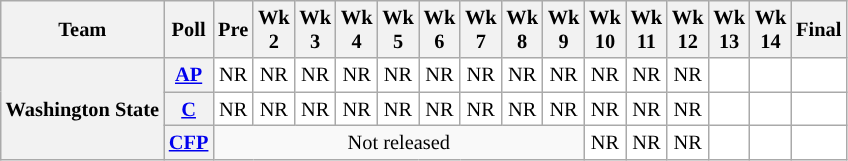<table class="wikitable" style="white-space:nowrap;font-size:85%;">
<tr>
<th>Team</th>
<th>Poll</th>
<th>Pre</th>
<th>Wk<br>2</th>
<th>Wk<br>3</th>
<th>Wk<br>4</th>
<th>Wk<br>5</th>
<th>Wk<br>6</th>
<th>Wk<br>7</th>
<th>Wk<br>8</th>
<th>Wk<br>9</th>
<th>Wk<br>10</th>
<th>Wk<br>11</th>
<th>Wk<br>12</th>
<th>Wk<br>13</th>
<th>Wk<br>14</th>
<th>Final</th>
</tr>
<tr style="text-align:center;">
<th rowspan="3">Washington State</th>
<th><a href='#'>AP</a></th>
<td style="background:#FFF;">NR</td>
<td style="background:#FFF;">NR</td>
<td style="background:#FFF;">NR</td>
<td style="background:#FFF;">NR</td>
<td style="background:#FFF;">NR</td>
<td style="background:#FFF;">NR</td>
<td style="background:#FFF;">NR</td>
<td style="background:#FFF;">NR</td>
<td style="background:#FFF;">NR</td>
<td style="background:#FFF;">NR</td>
<td style="background:#FFF;">NR</td>
<td style="background:#FFF;">NR</td>
<td style="background:#FFF;"></td>
<td style="background:#FFF;"></td>
<td style="background:#FFF;"></td>
</tr>
<tr style="text-align:center;">
<th><a href='#'>C</a></th>
<td style="background:#FFF;">NR</td>
<td style="background:#FFF;">NR</td>
<td style="background:#FFF;">NR</td>
<td style="background:#FFF;">NR</td>
<td style="background:#FFF;">NR</td>
<td style="background:#FFF;">NR</td>
<td style="background:#FFF;">NR</td>
<td style="background:#FFF;">NR</td>
<td style="background:#FFF;">NR</td>
<td style="background:#FFF;">NR</td>
<td style="background:#FFF;">NR</td>
<td style="background:#FFF;">NR</td>
<td style="background:#FFF;"></td>
<td style="background:#FFF;"></td>
<td style="background:#FFF;"></td>
</tr>
<tr style="text-align:center;">
<th><a href='#'>CFP</a></th>
<td colspan="9" style="text-align:center;">Not released</td>
<td style="background:#FFF;">NR</td>
<td style="background:#FFF;">NR</td>
<td style="background:#FFF;">NR</td>
<td style="background:#FFF;"></td>
<td style="background:#FFF;"></td>
<td style="background:#FFF;"></td>
</tr>
</table>
